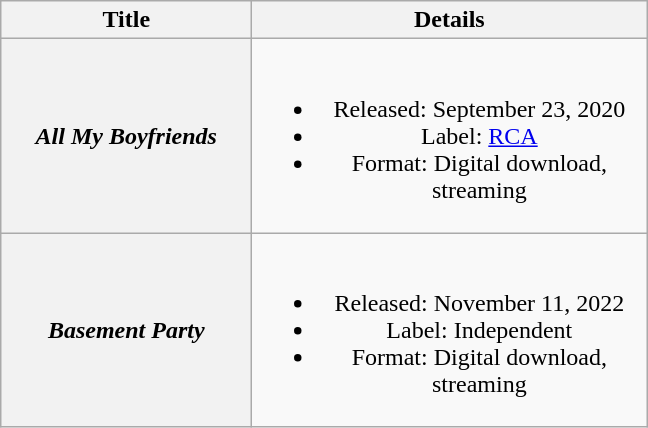<table class="wikitable plainrowheaders" style="text-align:center;">
<tr>
<th scope="col" style="width:10em;">Title</th>
<th scope="col" style="width:16em;">Details</th>
</tr>
<tr>
<th scope="row"><em>All My Boyfriends</em></th>
<td><br><ul><li>Released: September 23, 2020</li><li>Label: <a href='#'>RCA</a></li><li>Format: Digital download, streaming</li></ul></td>
</tr>
<tr>
<th scope="row"><em>Basement Party</em></th>
<td><br><ul><li>Released: November 11, 2022</li><li>Label: Independent</li><li>Format: Digital download, streaming</li></ul></td>
</tr>
</table>
